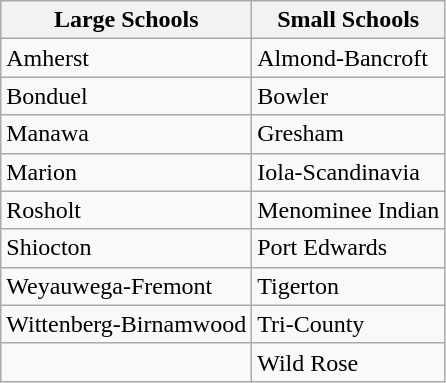<table class="wikitable">
<tr>
<th>Large Schools</th>
<th>Small Schools</th>
</tr>
<tr>
<td>Amherst</td>
<td>Almond-Bancroft</td>
</tr>
<tr>
<td>Bonduel</td>
<td>Bowler</td>
</tr>
<tr>
<td>Manawa</td>
<td>Gresham</td>
</tr>
<tr>
<td>Marion</td>
<td>Iola-Scandinavia</td>
</tr>
<tr>
<td>Rosholt</td>
<td>Menominee Indian</td>
</tr>
<tr>
<td>Shiocton</td>
<td>Port Edwards</td>
</tr>
<tr>
<td>Weyauwega-Fremont</td>
<td>Tigerton</td>
</tr>
<tr>
<td>Wittenberg-Birnamwood</td>
<td>Tri-County</td>
</tr>
<tr>
<td></td>
<td>Wild Rose</td>
</tr>
</table>
